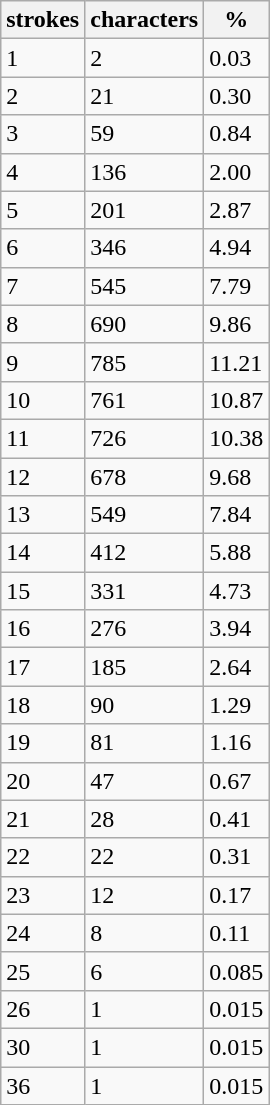<table class="wikitable">
<tr>
<th>strokes</th>
<th>characters</th>
<th>%</th>
</tr>
<tr>
<td>1</td>
<td>2</td>
<td>0.03</td>
</tr>
<tr>
<td>2</td>
<td>21</td>
<td>0.30</td>
</tr>
<tr>
<td>3</td>
<td>59</td>
<td>0.84</td>
</tr>
<tr>
<td>4</td>
<td>136</td>
<td>2.00</td>
</tr>
<tr>
<td>5</td>
<td>201</td>
<td>2.87</td>
</tr>
<tr>
<td>6</td>
<td>346</td>
<td>4.94</td>
</tr>
<tr>
<td>7</td>
<td>545</td>
<td>7.79</td>
</tr>
<tr>
<td>8</td>
<td>690</td>
<td>9.86</td>
</tr>
<tr>
<td>9</td>
<td>785</td>
<td>11.21</td>
</tr>
<tr>
<td>10</td>
<td>761</td>
<td>10.87</td>
</tr>
<tr>
<td>11</td>
<td>726</td>
<td>10.38</td>
</tr>
<tr>
<td>12</td>
<td>678</td>
<td>9.68</td>
</tr>
<tr>
<td>13</td>
<td>549</td>
<td>7.84</td>
</tr>
<tr>
<td>14</td>
<td>412</td>
<td>5.88</td>
</tr>
<tr>
<td>15</td>
<td>331</td>
<td>4.73</td>
</tr>
<tr>
<td>16</td>
<td>276</td>
<td>3.94</td>
</tr>
<tr>
<td>17</td>
<td>185</td>
<td>2.64</td>
</tr>
<tr>
<td>18</td>
<td>90</td>
<td>1.29</td>
</tr>
<tr>
<td>19</td>
<td>81</td>
<td>1.16</td>
</tr>
<tr>
<td>20</td>
<td>47</td>
<td>0.67</td>
</tr>
<tr>
<td>21</td>
<td>28</td>
<td>0.41</td>
</tr>
<tr>
<td>22</td>
<td>22</td>
<td>0.31</td>
</tr>
<tr>
<td>23</td>
<td>12</td>
<td>0.17</td>
</tr>
<tr>
<td>24</td>
<td>8</td>
<td>0.11</td>
</tr>
<tr>
<td>25</td>
<td>6</td>
<td>0.085</td>
</tr>
<tr>
<td>26</td>
<td>1</td>
<td>0.015</td>
</tr>
<tr>
<td>30</td>
<td>1</td>
<td>0.015</td>
</tr>
<tr>
<td>36</td>
<td>1</td>
<td>0.015</td>
</tr>
</table>
